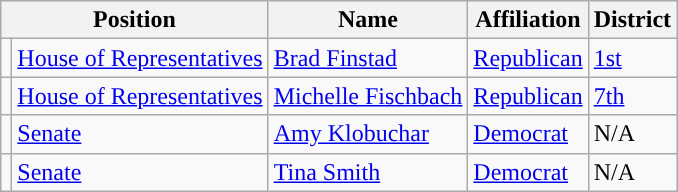<table class="wikitable">
<tr>
<th colspan="2">Position</th>
<th>Name</th>
<th>Affiliation</th>
<th>District</th>
</tr>
<tr>
<td style="background-color:"></td>
<td><a href='#'>House of Representatives</a></td>
<td><a href='#'>Brad Finstad</a></td>
<td><a href='#'>Republican</a></td>
<td><a href='#'>1st</a></td>
</tr>
<tr>
<td style="background-color:"></td>
<td><a href='#'>House of Representatives</a></td>
<td><a href='#'>Michelle Fischbach</a></td>
<td><a href='#'>Republican</a></td>
<td><a href='#'>7th</a></td>
</tr>
<tr>
<td style="background-color:"></td>
<td><a href='#'>Senate</a></td>
<td><a href='#'>Amy Klobuchar</a></td>
<td><a href='#'>Democrat</a></td>
<td>N/A</td>
</tr>
<tr>
<td style="background-color:"></td>
<td><a href='#'>Senate</a></td>
<td><a href='#'>Tina Smith</a></td>
<td><a href='#'>Democrat</a></td>
<td>N/A</td>
</tr>
</table>
